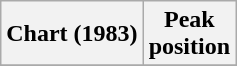<table class="wikitable">
<tr>
<th>Chart (1983)</th>
<th>Peak<br>position</th>
</tr>
<tr>
</tr>
</table>
